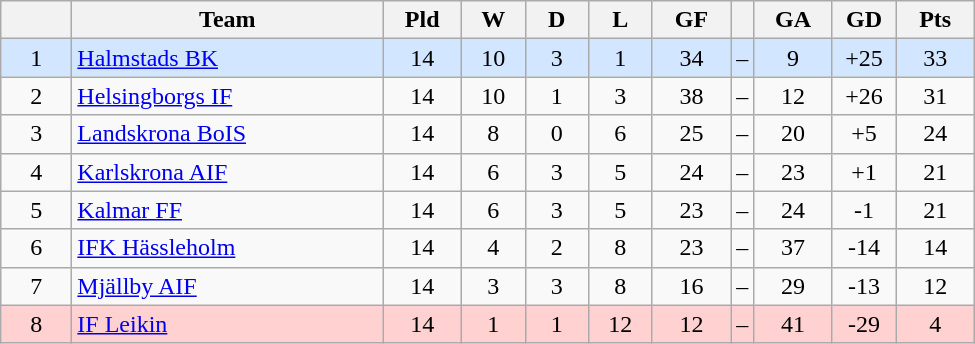<table class="wikitable" style="text-align: center">
<tr>
<th style="width: 40px;"></th>
<th style="width: 200px;">Team</th>
<th style="width: 45px;">Pld</th>
<th style="width: 35px;">W</th>
<th style="width: 35px;">D</th>
<th style="width: 35px;">L</th>
<th style="width: 45px;">GF</th>
<th></th>
<th style="width: 45px;">GA</th>
<th style="width: 35px;">GD</th>
<th style="width: 45px;">Pts</th>
</tr>
<tr style="background: #d2e6ff">
<td>1</td>
<td style="text-align: left;"><a href='#'>Halmstads BK</a></td>
<td>14</td>
<td>10</td>
<td>3</td>
<td>1</td>
<td>34</td>
<td>–</td>
<td>9</td>
<td>+25</td>
<td>33</td>
</tr>
<tr>
<td>2</td>
<td style="text-align: left;"><a href='#'>Helsingborgs IF</a></td>
<td>14</td>
<td>10</td>
<td>1</td>
<td>3</td>
<td>38</td>
<td>–</td>
<td>12</td>
<td>+26</td>
<td>31</td>
</tr>
<tr>
<td>3</td>
<td style="text-align: left;"><a href='#'>Landskrona BoIS</a></td>
<td>14</td>
<td>8</td>
<td>0</td>
<td>6</td>
<td>25</td>
<td>–</td>
<td>20</td>
<td>+5</td>
<td>24</td>
</tr>
<tr>
<td>4</td>
<td style="text-align: left;"><a href='#'>Karlskrona AIF</a></td>
<td>14</td>
<td>6</td>
<td>3</td>
<td>5</td>
<td>24</td>
<td>–</td>
<td>23</td>
<td>+1</td>
<td>21</td>
</tr>
<tr>
<td>5</td>
<td style="text-align: left;"><a href='#'>Kalmar FF</a></td>
<td>14</td>
<td>6</td>
<td>3</td>
<td>5</td>
<td>23</td>
<td>–</td>
<td>24</td>
<td>-1</td>
<td>21</td>
</tr>
<tr>
<td>6</td>
<td style="text-align: left;"><a href='#'>IFK Hässleholm</a></td>
<td>14</td>
<td>4</td>
<td>2</td>
<td>8</td>
<td>23</td>
<td>–</td>
<td>37</td>
<td>-14</td>
<td>14</td>
</tr>
<tr>
<td>7</td>
<td style="text-align: left;"><a href='#'>Mjällby AIF</a></td>
<td>14</td>
<td>3</td>
<td>3</td>
<td>8</td>
<td>16</td>
<td>–</td>
<td>29</td>
<td>-13</td>
<td>12</td>
</tr>
<tr style="background: #ffd1d1">
<td>8</td>
<td style="text-align: left;"><a href='#'>IF Leikin</a></td>
<td>14</td>
<td>1</td>
<td>1</td>
<td>12</td>
<td>12</td>
<td>–</td>
<td>41</td>
<td>-29</td>
<td>4</td>
</tr>
</table>
